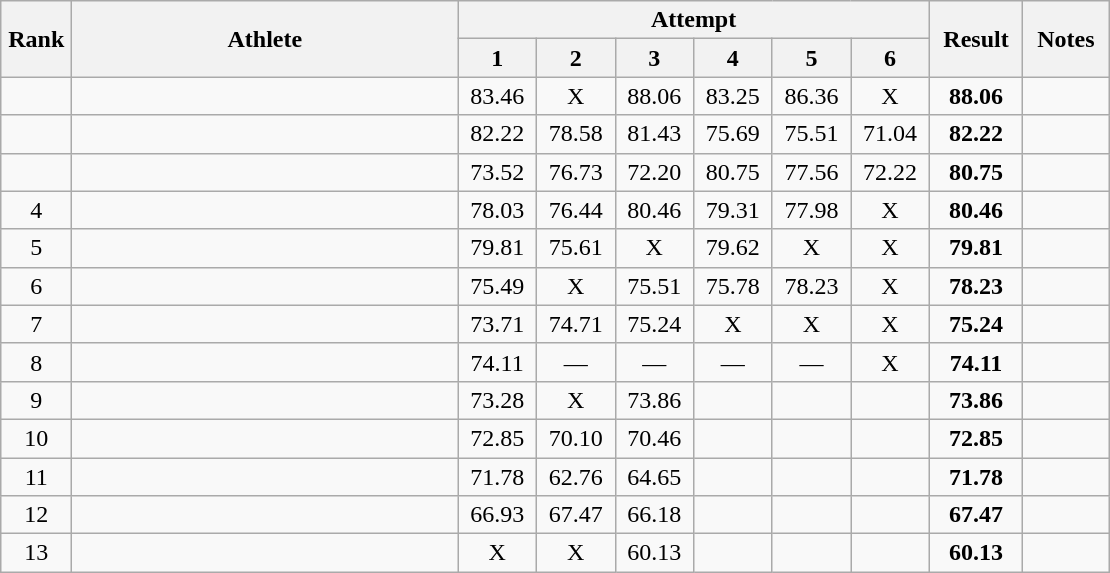<table class="wikitable" style="text-align:center">
<tr>
<th rowspan=2 width=40>Rank</th>
<th rowspan=2 width=250>Athlete</th>
<th colspan=6>Attempt</th>
<th rowspan=2 width=55>Result</th>
<th rowspan=2 width=50>Notes</th>
</tr>
<tr>
<th width=45>1</th>
<th width=45>2</th>
<th width=45>3</th>
<th width=45>4</th>
<th width=45>5</th>
<th width=45>6</th>
</tr>
<tr>
<td></td>
<td align=left></td>
<td>83.46</td>
<td>X</td>
<td>88.06</td>
<td>83.25</td>
<td>86.36</td>
<td>X</td>
<td><strong>88.06</strong></td>
<td></td>
</tr>
<tr>
<td></td>
<td align=left></td>
<td>82.22</td>
<td>78.58</td>
<td>81.43</td>
<td>75.69</td>
<td>75.51</td>
<td>71.04</td>
<td><strong>82.22</strong></td>
<td></td>
</tr>
<tr>
<td></td>
<td align=left></td>
<td>73.52</td>
<td>76.73</td>
<td>72.20</td>
<td>80.75</td>
<td>77.56</td>
<td>72.22</td>
<td><strong>80.75</strong></td>
<td></td>
</tr>
<tr>
<td>4</td>
<td align=left></td>
<td>78.03</td>
<td>76.44</td>
<td>80.46</td>
<td>79.31</td>
<td>77.98</td>
<td>X</td>
<td><strong>80.46</strong></td>
<td></td>
</tr>
<tr>
<td>5</td>
<td align=left></td>
<td>79.81</td>
<td>75.61</td>
<td>X</td>
<td>79.62</td>
<td>X</td>
<td>X</td>
<td><strong>79.81</strong></td>
<td></td>
</tr>
<tr>
<td>6</td>
<td align=left></td>
<td>75.49</td>
<td>X</td>
<td>75.51</td>
<td>75.78</td>
<td>78.23</td>
<td>X</td>
<td><strong>78.23</strong></td>
<td></td>
</tr>
<tr>
<td>7</td>
<td align=left></td>
<td>73.71</td>
<td>74.71</td>
<td>75.24</td>
<td>X</td>
<td>X</td>
<td>X</td>
<td><strong>75.24</strong></td>
<td></td>
</tr>
<tr>
<td>8</td>
<td align=left></td>
<td>74.11</td>
<td>—</td>
<td>—</td>
<td>—</td>
<td>—</td>
<td>X</td>
<td><strong>74.11</strong></td>
<td></td>
</tr>
<tr>
<td>9</td>
<td align=left></td>
<td>73.28</td>
<td>X</td>
<td>73.86</td>
<td></td>
<td></td>
<td></td>
<td><strong>73.86</strong></td>
<td></td>
</tr>
<tr>
<td>10</td>
<td align=left></td>
<td>72.85</td>
<td>70.10</td>
<td>70.46</td>
<td></td>
<td></td>
<td></td>
<td><strong>72.85</strong></td>
<td></td>
</tr>
<tr>
<td>11</td>
<td align=left></td>
<td>71.78</td>
<td>62.76</td>
<td>64.65</td>
<td></td>
<td></td>
<td></td>
<td><strong>71.78</strong></td>
<td></td>
</tr>
<tr>
<td>12</td>
<td align=left></td>
<td>66.93</td>
<td>67.47</td>
<td>66.18</td>
<td></td>
<td></td>
<td></td>
<td><strong>67.47</strong></td>
<td></td>
</tr>
<tr>
<td>13</td>
<td align=left></td>
<td>X</td>
<td>X</td>
<td>60.13</td>
<td></td>
<td></td>
<td></td>
<td><strong>60.13</strong></td>
<td></td>
</tr>
</table>
